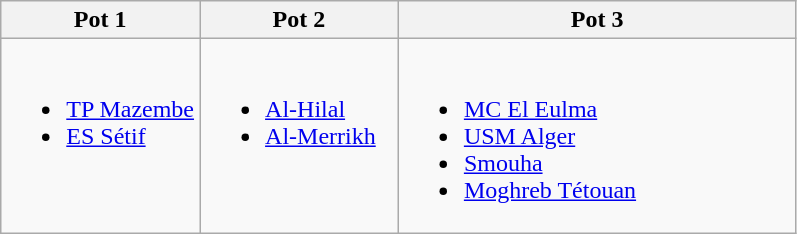<table class="wikitable">
<tr>
<th width=25%>Pot 1</th>
<th width=25%>Pot 2</th>
<th width=50%>Pot 3</th>
</tr>
<tr>
<td valign=top><br><ul><li> <a href='#'>TP Mazembe</a> </li><li> <a href='#'>ES Sétif</a> </li></ul></td>
<td valign=top><br><ul><li> <a href='#'>Al-Hilal</a> </li><li> <a href='#'>Al-Merrikh</a> </li></ul></td>
<td valign=top><br><ul><li> <a href='#'>MC El Eulma</a> </li><li> <a href='#'>USM Alger</a> </li><li> <a href='#'>Smouha</a> </li><li> <a href='#'>Moghreb Tétouan</a> </li></ul></td>
</tr>
</table>
